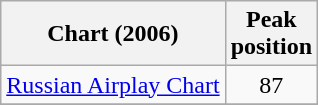<table class="wikitable">
<tr>
<th align="left">Chart (2006)</th>
<th align="center">Peak<br>position</th>
</tr>
<tr>
<td><a href='#'>Russian Airplay Chart</a></td>
<td align="center">87</td>
</tr>
<tr>
</tr>
</table>
